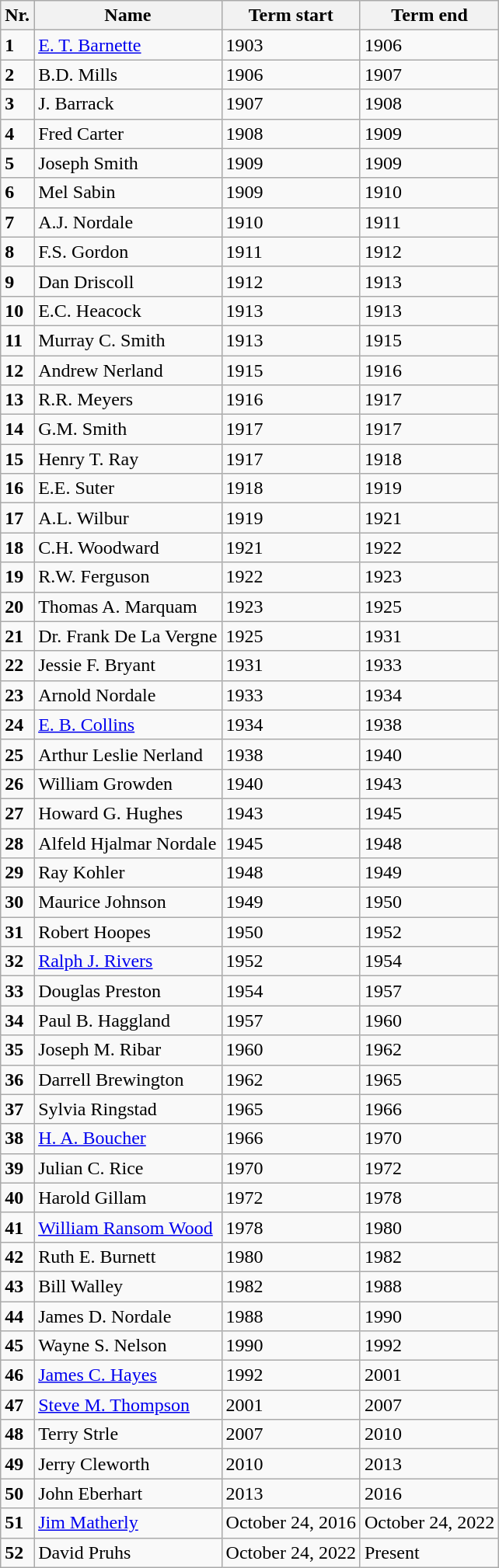<table class="wikitable">
<tr>
<th>Nr.</th>
<th>Name</th>
<th>Term start</th>
<th>Term end</th>
</tr>
<tr>
<td><strong>1</strong></td>
<td><a href='#'>E. T. Barnette</a></td>
<td>1903</td>
<td>1906</td>
</tr>
<tr>
<td><strong>2</strong></td>
<td>B.D. Mills</td>
<td>1906</td>
<td>1907</td>
</tr>
<tr>
<td><strong>3</strong></td>
<td>J. Barrack</td>
<td>1907</td>
<td>1908</td>
</tr>
<tr>
<td><strong>4</strong></td>
<td>Fred Carter</td>
<td>1908</td>
<td>1909</td>
</tr>
<tr>
<td><strong>5</strong></td>
<td>Joseph Smith</td>
<td>1909</td>
<td>1909</td>
</tr>
<tr>
<td><strong>6</strong></td>
<td>Mel Sabin</td>
<td>1909</td>
<td>1910</td>
</tr>
<tr>
<td><strong>7</strong></td>
<td>A.J. Nordale</td>
<td>1910</td>
<td>1911</td>
</tr>
<tr>
<td><strong>8</strong></td>
<td>F.S. Gordon</td>
<td>1911</td>
<td>1912</td>
</tr>
<tr>
<td><strong>9</strong></td>
<td>Dan Driscoll</td>
<td>1912</td>
<td>1913</td>
</tr>
<tr>
<td><strong>10</strong></td>
<td>E.C. Heacock</td>
<td>1913</td>
<td>1913</td>
</tr>
<tr>
<td><strong>11</strong></td>
<td>Murray C. Smith</td>
<td>1913</td>
<td>1915</td>
</tr>
<tr>
<td><strong>12</strong></td>
<td>Andrew Nerland</td>
<td>1915</td>
<td>1916</td>
</tr>
<tr>
<td><strong>13</strong></td>
<td>R.R. Meyers</td>
<td>1916</td>
<td>1917</td>
</tr>
<tr>
<td><strong>14</strong></td>
<td>G.M. Smith</td>
<td>1917</td>
<td>1917</td>
</tr>
<tr>
<td><strong>15</strong></td>
<td>Henry T. Ray</td>
<td>1917</td>
<td>1918</td>
</tr>
<tr>
<td><strong>16</strong></td>
<td>E.E. Suter</td>
<td>1918</td>
<td>1919</td>
</tr>
<tr>
<td><strong>17</strong></td>
<td>A.L. Wilbur</td>
<td>1919</td>
<td>1921</td>
</tr>
<tr>
<td><strong>18</strong></td>
<td>C.H. Woodward</td>
<td>1921</td>
<td>1922</td>
</tr>
<tr>
<td><strong>19</strong></td>
<td>R.W. Ferguson</td>
<td>1922</td>
<td>1923</td>
</tr>
<tr>
<td><strong>20</strong></td>
<td>Thomas A. Marquam</td>
<td>1923</td>
<td>1925</td>
</tr>
<tr>
<td><strong>21</strong></td>
<td>Dr. Frank De La Vergne</td>
<td>1925</td>
<td>1931</td>
</tr>
<tr>
<td><strong>22</strong></td>
<td>Jessie F. Bryant</td>
<td>1931</td>
<td>1933</td>
</tr>
<tr>
<td><strong>23</strong></td>
<td>Arnold Nordale</td>
<td>1933</td>
<td>1934</td>
</tr>
<tr>
<td><strong>24</strong></td>
<td><a href='#'>E. B. Collins</a></td>
<td>1934</td>
<td>1938</td>
</tr>
<tr>
<td><strong>25</strong></td>
<td>Arthur Leslie Nerland</td>
<td>1938</td>
<td>1940</td>
</tr>
<tr>
<td><strong>26</strong></td>
<td>William Growden</td>
<td>1940</td>
<td>1943</td>
</tr>
<tr>
<td><strong>27</strong></td>
<td>Howard G. Hughes</td>
<td>1943</td>
<td>1945</td>
</tr>
<tr>
<td><strong>28</strong></td>
<td>Alfeld Hjalmar Nordale</td>
<td>1945</td>
<td>1948</td>
</tr>
<tr>
<td><strong>29</strong></td>
<td>Ray Kohler</td>
<td>1948</td>
<td>1949</td>
</tr>
<tr>
<td><strong>30</strong></td>
<td>Maurice Johnson</td>
<td>1949</td>
<td>1950</td>
</tr>
<tr>
<td><strong>31</strong></td>
<td>Robert Hoopes</td>
<td>1950</td>
<td>1952</td>
</tr>
<tr>
<td><strong>32</strong></td>
<td><a href='#'>Ralph J. Rivers</a></td>
<td>1952</td>
<td>1954</td>
</tr>
<tr>
<td><strong>33</strong></td>
<td>Douglas Preston</td>
<td>1954</td>
<td>1957</td>
</tr>
<tr>
<td><strong>34</strong></td>
<td>Paul B. Haggland</td>
<td>1957</td>
<td>1960</td>
</tr>
<tr>
<td><strong>35</strong></td>
<td>Joseph M. Ribar</td>
<td>1960</td>
<td>1962</td>
</tr>
<tr>
<td><strong>36</strong></td>
<td>Darrell Brewington</td>
<td>1962</td>
<td>1965</td>
</tr>
<tr>
<td><strong>37</strong></td>
<td>Sylvia Ringstad</td>
<td>1965</td>
<td>1966</td>
</tr>
<tr>
<td><strong>38</strong></td>
<td><a href='#'>H. A. Boucher</a></td>
<td>1966</td>
<td>1970</td>
</tr>
<tr>
<td><strong>39</strong></td>
<td>Julian C. Rice</td>
<td>1970</td>
<td>1972</td>
</tr>
<tr>
<td><strong>40</strong></td>
<td>Harold Gillam</td>
<td>1972</td>
<td>1978</td>
</tr>
<tr>
<td><strong>41</strong></td>
<td><a href='#'>William Ransom Wood</a></td>
<td>1978</td>
<td>1980</td>
</tr>
<tr>
<td><strong>42</strong></td>
<td>Ruth E. Burnett</td>
<td>1980</td>
<td>1982</td>
</tr>
<tr>
<td><strong>43</strong></td>
<td>Bill Walley</td>
<td>1982</td>
<td>1988</td>
</tr>
<tr>
<td><strong>44</strong></td>
<td>James D. Nordale</td>
<td>1988</td>
<td>1990</td>
</tr>
<tr>
<td><strong>45</strong></td>
<td>Wayne S. Nelson</td>
<td>1990</td>
<td>1992</td>
</tr>
<tr>
<td><strong>46</strong></td>
<td><a href='#'>James C. Hayes</a></td>
<td>1992</td>
<td>2001</td>
</tr>
<tr>
<td><strong>47</strong></td>
<td><a href='#'>Steve M. Thompson</a></td>
<td>2001</td>
<td>2007</td>
</tr>
<tr>
<td><strong>48</strong></td>
<td>Terry Strle</td>
<td>2007</td>
<td>2010</td>
</tr>
<tr>
<td><strong>49</strong></td>
<td>Jerry Cleworth</td>
<td>2010</td>
<td>2013</td>
</tr>
<tr>
<td><strong>50</strong></td>
<td>John Eberhart</td>
<td>2013</td>
<td>2016</td>
</tr>
<tr>
<td><strong>51</strong></td>
<td><a href='#'>Jim Matherly</a></td>
<td>October 24, 2016</td>
<td>October 24, 2022</td>
</tr>
<tr>
<td><strong>52</strong></td>
<td>David Pruhs</td>
<td>October 24, 2022</td>
<td>Present</td>
</tr>
</table>
